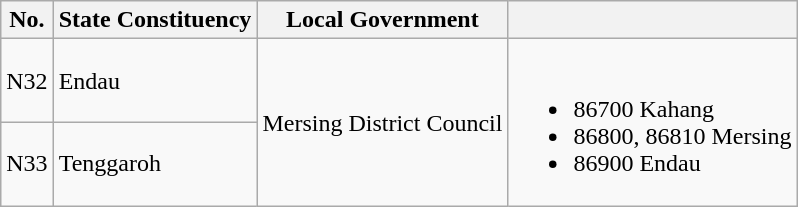<table class="wikitable">
<tr>
<th>No.</th>
<th>State Constituency</th>
<th>Local Government</th>
<th></th>
</tr>
<tr>
<td>N32</td>
<td>Endau</td>
<td rowspan="2">Mersing District Council</td>
<td rowspan="2"><br><ul><li>86700 Kahang</li><li>86800, 86810 Mersing</li><li>86900 Endau</li></ul></td>
</tr>
<tr>
<td>N33</td>
<td>Tenggaroh</td>
</tr>
</table>
